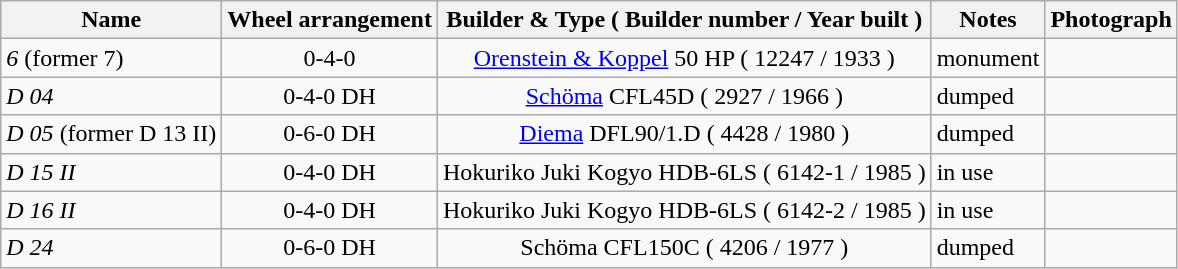<table class="wikitable">
<tr>
<th>Name</th>
<th>Wheel arrangement</th>
<th>Builder  & Type ( Builder number /  Year built )</th>
<th>Notes</th>
<th>Photograph</th>
</tr>
<tr>
<td><em>6</em> (former 7)</td>
<td align="center">0-4-0</td>
<td align="center"><a href='#'>Orenstein & Koppel</a> 50 HP ( 12247 / 1933 )</td>
<td>monument</td>
<td></td>
</tr>
<tr>
<td><em>D 04</em></td>
<td align="center">0-4-0 DH</td>
<td align="center"><a href='#'>Schöma</a> CFL45D ( 2927 / 1966 )</td>
<td>dumped</td>
<td></td>
</tr>
<tr>
<td><em>D 05</em>  (former D 13 II)</td>
<td align="center">0-6-0 DH</td>
<td align="center"><a href='#'>Diema</a> DFL90/1.D ( 4428 / 1980 )</td>
<td>dumped</td>
<td></td>
</tr>
<tr>
<td><em>D 15 II</em></td>
<td align="center">0-4-0 DH</td>
<td align="center">Hokuriko Juki Kogyo HDB-6LS ( 6142-1 / 1985 )</td>
<td>in use</td>
<td></td>
</tr>
<tr>
<td><em>D 16 II</em></td>
<td align="center">0-4-0 DH</td>
<td align="center">Hokuriko Juki Kogyo HDB-6LS ( 6142-2 / 1985 )</td>
<td>in use</td>
<td></td>
</tr>
<tr>
<td><em>D 24</em></td>
<td align="center">0-6-0 DH</td>
<td align="center">Schöma CFL150C ( 4206 / 1977 )</td>
<td>dumped</td>
<td></td>
</tr>
</table>
